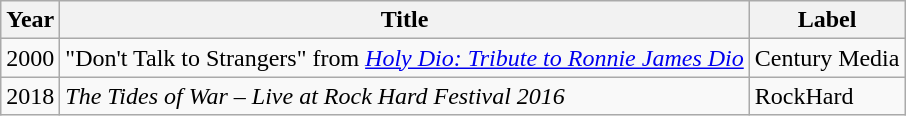<table class="wikitable">
<tr>
<th>Year</th>
<th>Title</th>
<th>Label</th>
</tr>
<tr>
<td>2000</td>
<td>"Don't Talk to Strangers" from <em><a href='#'>Holy Dio: Tribute to Ronnie James Dio</a></em></td>
<td>Century Media</td>
</tr>
<tr>
<td>2018</td>
<td><em>The Tides of War – Live at Rock Hard Festival 2016</em></td>
<td>RockHard</td>
</tr>
</table>
